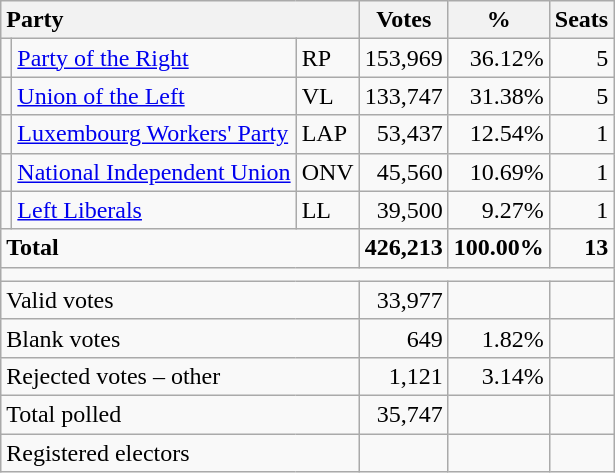<table class="wikitable" border="1" style="text-align:right;">
<tr>
<th style="text-align:left;" valign=bottom colspan=3>Party</th>
<th align=center valign=bottom width="50">Votes</th>
<th align=center valign=bottom width="50">%</th>
<th align=center>Seats</th>
</tr>
<tr>
<td></td>
<td align=left><a href='#'>Party of the Right</a></td>
<td align=left>RP</td>
<td>153,969</td>
<td>36.12%</td>
<td>5</td>
</tr>
<tr>
<td></td>
<td align=left><a href='#'>Union of the Left</a></td>
<td align=left>VL</td>
<td>133,747</td>
<td>31.38%</td>
<td>5</td>
</tr>
<tr>
<td></td>
<td align=left><a href='#'>Luxembourg Workers' Party</a></td>
<td align=left>LAP</td>
<td>53,437</td>
<td>12.54%</td>
<td>1</td>
</tr>
<tr>
<td></td>
<td align=left><a href='#'>National Independent Union</a></td>
<td align=left>ONV</td>
<td>45,560</td>
<td>10.69%</td>
<td>1</td>
</tr>
<tr>
<td></td>
<td align=left><a href='#'>Left Liberals</a></td>
<td align=left>LL</td>
<td>39,500</td>
<td>9.27%</td>
<td>1</td>
</tr>
<tr style="font-weight:bold">
<td align=left colspan=3>Total</td>
<td>426,213</td>
<td>100.00%</td>
<td>13</td>
</tr>
<tr>
<td colspan=6 height="2"></td>
</tr>
<tr>
<td align=left colspan=3>Valid votes</td>
<td>33,977</td>
<td></td>
<td></td>
</tr>
<tr>
<td align=left colspan=3>Blank votes</td>
<td>649</td>
<td>1.82%</td>
<td></td>
</tr>
<tr>
<td align=left colspan=3>Rejected votes – other</td>
<td>1,121</td>
<td>3.14%</td>
<td></td>
</tr>
<tr>
<td align=left colspan=3>Total polled</td>
<td>35,747</td>
<td></td>
<td></td>
</tr>
<tr>
<td align=left colspan=3>Registered electors</td>
<td></td>
<td></td>
<td></td>
</tr>
</table>
